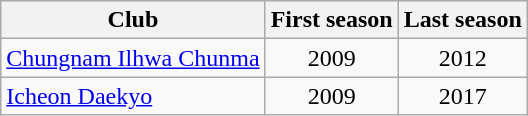<table class="wikitable" style="text-align:center">
<tr>
<th>Club</th>
<th>First season</th>
<th>Last season</th>
</tr>
<tr>
<td align="left"><a href='#'>Chungnam Ilhwa Chunma</a></td>
<td>2009</td>
<td>2012</td>
</tr>
<tr>
<td align="left"><a href='#'>Icheon Daekyo</a></td>
<td>2009</td>
<td>2017</td>
</tr>
</table>
